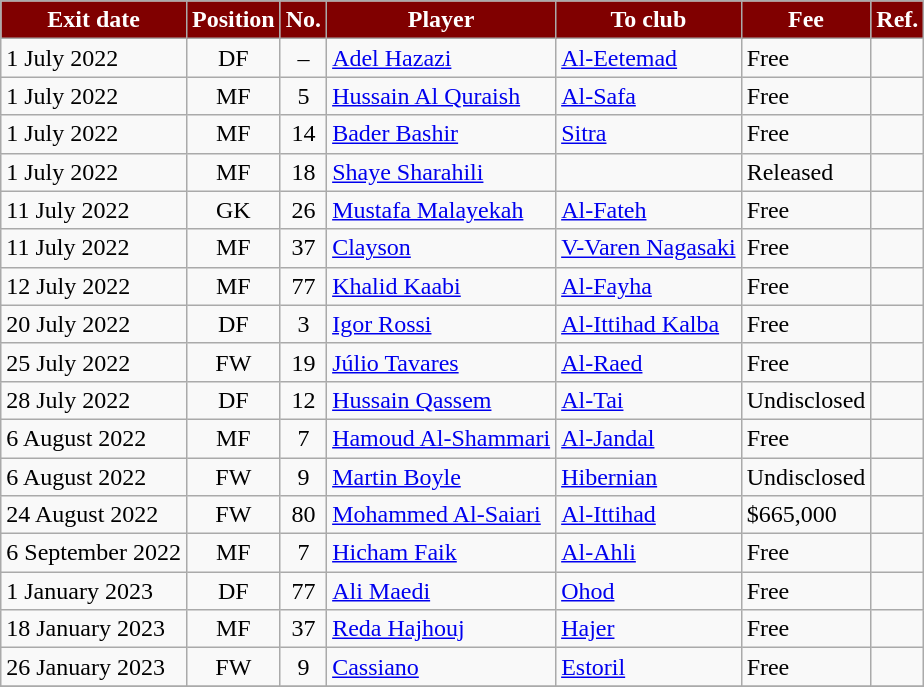<table class="wikitable sortable">
<tr>
<th style="background:maroon; color:white;"><strong>Exit date</strong></th>
<th style="background:maroon; color:white;"><strong>Position</strong></th>
<th style="background:maroon; color:white;"><strong>No.</strong></th>
<th style="background:maroon; color:white;"><strong>Player</strong></th>
<th style="background:maroon; color:white;"><strong>To club</strong></th>
<th style="background:maroon; color:white;"><strong>Fee</strong></th>
<th style="background:maroon; color:white;"><strong>Ref.</strong></th>
</tr>
<tr>
<td>1 July 2022</td>
<td style="text-align:center;">DF</td>
<td style="text-align:center;">–</td>
<td style="text-align:left;"> <a href='#'>Adel Hazazi</a></td>
<td style="text-align:left;"> <a href='#'>Al-Eetemad</a></td>
<td>Free</td>
<td></td>
</tr>
<tr>
<td>1 July 2022</td>
<td style="text-align:center;">MF</td>
<td style="text-align:center;">5</td>
<td style="text-align:left;"> <a href='#'>Hussain Al Quraish</a></td>
<td style="text-align:left;"> <a href='#'>Al-Safa</a></td>
<td>Free</td>
<td></td>
</tr>
<tr>
<td>1 July 2022</td>
<td style="text-align:center;">MF</td>
<td style="text-align:center;">14</td>
<td style="text-align:left;"> <a href='#'>Bader Bashir</a></td>
<td style="text-align:left;"> <a href='#'>Sitra</a></td>
<td>Free</td>
<td></td>
</tr>
<tr>
<td>1 July 2022</td>
<td style="text-align:center;">MF</td>
<td style="text-align:center;">18</td>
<td style="text-align:left;"> <a href='#'>Shaye Sharahili</a></td>
<td style="text-align:left;"></td>
<td>Released</td>
<td></td>
</tr>
<tr>
<td>11 July 2022</td>
<td style="text-align:center;">GK</td>
<td style="text-align:center;">26</td>
<td style="text-align:left;"> <a href='#'>Mustafa Malayekah</a></td>
<td style="text-align:left;"> <a href='#'>Al-Fateh</a></td>
<td>Free</td>
<td></td>
</tr>
<tr>
<td>11 July 2022</td>
<td style="text-align:center;">MF</td>
<td style="text-align:center;">37</td>
<td style="text-align:left;"> <a href='#'>Clayson</a></td>
<td style="text-align:left;"> <a href='#'>V-Varen Nagasaki</a></td>
<td>Free</td>
<td></td>
</tr>
<tr>
<td>12 July 2022</td>
<td style="text-align:center;">MF</td>
<td style="text-align:center;">77</td>
<td style="text-align:left;"> <a href='#'>Khalid Kaabi</a></td>
<td style="text-align:left;"> <a href='#'>Al-Fayha</a></td>
<td>Free</td>
<td></td>
</tr>
<tr>
<td>20 July 2022</td>
<td style="text-align:center;">DF</td>
<td style="text-align:center;">3</td>
<td style="text-align:left;"> <a href='#'>Igor Rossi</a></td>
<td style="text-align:left;"> <a href='#'>Al-Ittihad Kalba</a></td>
<td>Free</td>
<td></td>
</tr>
<tr>
<td>25 July 2022</td>
<td style="text-align:center;">FW</td>
<td style="text-align:center;">19</td>
<td style="text-align:left;"> <a href='#'>Júlio Tavares</a></td>
<td style="text-align:left;"> <a href='#'>Al-Raed</a></td>
<td>Free</td>
<td></td>
</tr>
<tr>
<td>28 July 2022</td>
<td style="text-align:center;">DF</td>
<td style="text-align:center;">12</td>
<td style="text-align:left;"> <a href='#'>Hussain Qassem</a></td>
<td style="text-align:left;"> <a href='#'>Al-Tai</a></td>
<td>Undisclosed</td>
<td></td>
</tr>
<tr>
<td>6 August 2022</td>
<td style="text-align:center;">MF</td>
<td style="text-align:center;">7</td>
<td style="text-align:left;"> <a href='#'>Hamoud Al-Shammari</a></td>
<td style="text-align:left;"> <a href='#'>Al-Jandal</a></td>
<td>Free</td>
<td></td>
</tr>
<tr>
<td>6 August 2022</td>
<td style="text-align:center;">FW</td>
<td style="text-align:center;">9</td>
<td style="text-align:left;"> <a href='#'>Martin Boyle</a></td>
<td style="text-align:left;"> <a href='#'>Hibernian</a></td>
<td>Undisclosed</td>
<td></td>
</tr>
<tr>
<td>24 August 2022</td>
<td style="text-align:center;">FW</td>
<td style="text-align:center;">80</td>
<td style="text-align:left;"> <a href='#'>Mohammed Al-Saiari</a></td>
<td style="text-align:left;"> <a href='#'>Al-Ittihad</a></td>
<td>$665,000</td>
<td></td>
</tr>
<tr>
<td>6 September 2022</td>
<td style="text-align:center;">MF</td>
<td style="text-align:center;">7</td>
<td style="text-align:left;"> <a href='#'>Hicham Faik</a></td>
<td style="text-align:left;"> <a href='#'>Al-Ahli</a></td>
<td>Free</td>
<td></td>
</tr>
<tr>
<td>1 January 2023</td>
<td style="text-align:center;">DF</td>
<td style="text-align:center;">77</td>
<td style="text-align:left;"> <a href='#'>Ali Maedi</a></td>
<td style="text-align:left;"> <a href='#'>Ohod</a></td>
<td>Free</td>
<td></td>
</tr>
<tr>
<td>18 January 2023</td>
<td style="text-align:center;">MF</td>
<td style="text-align:center;">37</td>
<td style="text-align:left;"> <a href='#'>Reda Hajhouj</a></td>
<td style="text-align:left;"> <a href='#'>Hajer</a></td>
<td>Free</td>
<td></td>
</tr>
<tr>
<td>26 January 2023</td>
<td style="text-align:center;">FW</td>
<td style="text-align:center;">9</td>
<td style="text-align:left;"> <a href='#'>Cassiano</a></td>
<td style="text-align:left;"> <a href='#'>Estoril</a></td>
<td>Free</td>
<td></td>
</tr>
<tr>
</tr>
</table>
